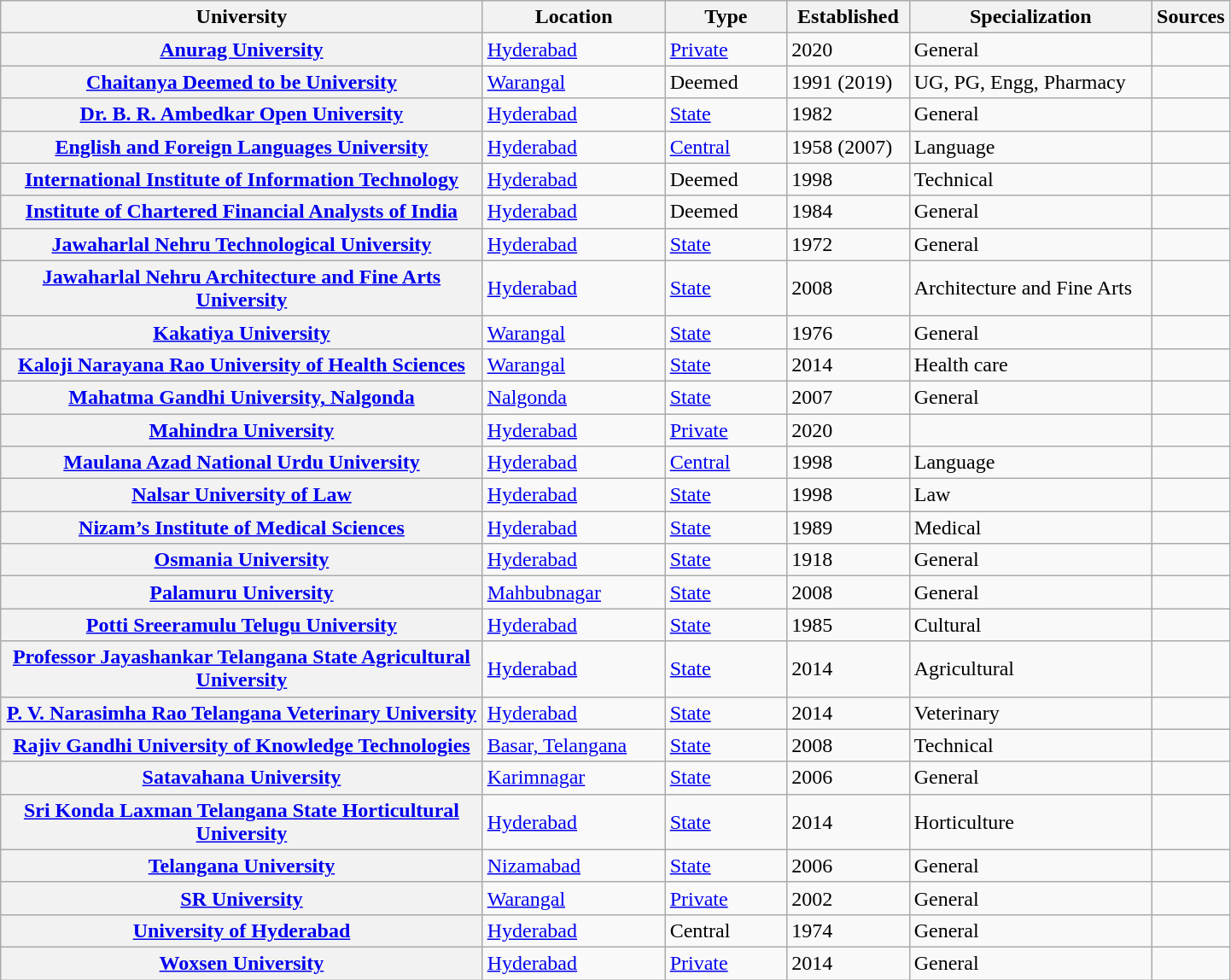<table class="wikitable sortable collapsible plainrowheaders" border="1" style="text-align:left; width:76%">
<tr>
<th scope="col" style="width: 40%;">University</th>
<th scope="col" style="width: 15%;">Location</th>
<th scope="col" style="width: 10%;">Type</th>
<th scope="col" style="width: 10%;">Established</th>
<th scope="col" style="width: 20%;">Specialization</th>
<th scope="col" style="width: 05%;" class="unsortable">Sources</th>
</tr>
<tr>
<th scope="row"><a href='#'>Anurag University</a></th>
<td><a href='#'>Hyderabad</a></td>
<td><a href='#'>Private</a></td>
<td>2020</td>
<td>General</td>
<td></td>
</tr>
<tr>
<th scope="row"><a href='#'>Chaitanya Deemed to be University</a></th>
<td><a href='#'>Warangal</a></td>
<td>Deemed</td>
<td>1991 (2019)</td>
<td>UG, PG, Engg, Pharmacy</td>
<td></td>
</tr>
<tr>
<th scope="row"><a href='#'>Dr. B. R. Ambedkar Open University</a></th>
<td><a href='#'>Hyderabad</a></td>
<td><a href='#'>State</a></td>
<td>1982</td>
<td>General</td>
<td></td>
</tr>
<tr>
<th scope="row"><a href='#'>English and Foreign Languages University</a></th>
<td><a href='#'>Hyderabad</a></td>
<td><a href='#'>Central</a></td>
<td>1958 (2007)</td>
<td>Language</td>
<td></td>
</tr>
<tr>
<th scope="row"><a href='#'>International Institute of Information Technology</a></th>
<td><a href='#'>Hyderabad</a></td>
<td>Deemed</td>
<td>1998</td>
<td>Technical</td>
<td></td>
</tr>
<tr>
<th scope="row"><a href='#'>Institute of Chartered Financial Analysts of India</a></th>
<td><a href='#'>Hyderabad</a></td>
<td>Deemed</td>
<td>1984</td>
<td>General</td>
<td></td>
</tr>
<tr>
<th scope="row"><a href='#'>Jawaharlal Nehru Technological University</a></th>
<td><a href='#'>Hyderabad</a></td>
<td><a href='#'>State</a></td>
<td>1972</td>
<td>General</td>
<td></td>
</tr>
<tr>
<th scope="row"><a href='#'>Jawaharlal Nehru Architecture and Fine Arts University</a></th>
<td><a href='#'>Hyderabad</a></td>
<td><a href='#'>State</a></td>
<td>2008</td>
<td>Architecture and Fine Arts</td>
<td></td>
</tr>
<tr>
<th scope="row"><a href='#'>Kakatiya University</a></th>
<td><a href='#'>Warangal</a></td>
<td><a href='#'>State</a></td>
<td>1976</td>
<td>General</td>
<td></td>
</tr>
<tr>
<th scope="row"><a href='#'>Kaloji Narayana Rao University of Health Sciences</a></th>
<td><a href='#'>Warangal</a></td>
<td><a href='#'>State</a></td>
<td>2014</td>
<td>Health care</td>
<td></td>
</tr>
<tr>
<th scope="row"><a href='#'>Mahatma Gandhi University, Nalgonda</a></th>
<td><a href='#'>Nalgonda</a></td>
<td><a href='#'>State</a></td>
<td>2007</td>
<td>General</td>
<td></td>
</tr>
<tr>
<th scope="row"><a href='#'>Mahindra University</a></th>
<td><a href='#'>Hyderabad</a></td>
<td><a href='#'>Private</a></td>
<td>2020</td>
<td></td>
</tr>
<tr>
<th scope="row"><a href='#'>Maulana Azad National Urdu University</a></th>
<td><a href='#'>Hyderabad</a></td>
<td><a href='#'>Central</a></td>
<td>1998</td>
<td>Language</td>
<td></td>
</tr>
<tr>
<th scope="row"><a href='#'>Nalsar University of Law</a></th>
<td><a href='#'>Hyderabad</a></td>
<td><a href='#'>State</a></td>
<td>1998</td>
<td>Law</td>
<td></td>
</tr>
<tr>
<th scope="row"><a href='#'>Nizam’s Institute of Medical Sciences</a></th>
<td><a href='#'>Hyderabad</a></td>
<td><a href='#'>State</a></td>
<td>1989</td>
<td>Medical</td>
<td></td>
</tr>
<tr>
<th scope="row"><a href='#'>Osmania University</a></th>
<td><a href='#'>Hyderabad</a></td>
<td><a href='#'>State</a></td>
<td>1918</td>
<td>General</td>
<td></td>
</tr>
<tr>
<th scope="row"><a href='#'>Palamuru University</a></th>
<td><a href='#'>Mahbubnagar</a></td>
<td><a href='#'>State</a></td>
<td>2008</td>
<td>General</td>
<td></td>
</tr>
<tr>
<th scope="row"><a href='#'>Potti Sreeramulu Telugu University</a></th>
<td><a href='#'>Hyderabad</a></td>
<td><a href='#'>State</a></td>
<td>1985</td>
<td>Cultural</td>
<td></td>
</tr>
<tr>
<th scope="row"><a href='#'>Professor Jayashankar Telangana State Agricultural University</a></th>
<td><a href='#'>Hyderabad</a></td>
<td><a href='#'>State</a></td>
<td>2014</td>
<td>Agricultural</td>
<td></td>
</tr>
<tr>
<th scope="row"><a href='#'>P. V. Narasimha Rao Telangana Veterinary University</a></th>
<td><a href='#'>Hyderabad</a></td>
<td><a href='#'>State</a></td>
<td>2014</td>
<td>Veterinary</td>
<td></td>
</tr>
<tr>
<th scope="row"><a href='#'>Rajiv Gandhi University of Knowledge Technologies</a></th>
<td><a href='#'>Basar, Telangana</a></td>
<td><a href='#'>State</a></td>
<td>2008</td>
<td>Technical</td>
<td></td>
</tr>
<tr>
<th scope="row"><a href='#'>Satavahana University</a></th>
<td><a href='#'>Karimnagar</a></td>
<td><a href='#'>State</a></td>
<td>2006</td>
<td>General</td>
<td></td>
</tr>
<tr>
<th scope="row"><a href='#'>Sri Konda Laxman Telangana State Horticultural University</a></th>
<td><a href='#'>Hyderabad</a></td>
<td><a href='#'>State</a></td>
<td>2014</td>
<td>Horticulture</td>
<td></td>
</tr>
<tr>
<th scope="row"><a href='#'>Telangana University</a></th>
<td><a href='#'>Nizamabad</a></td>
<td><a href='#'>State</a></td>
<td>2006</td>
<td>General</td>
<td></td>
</tr>
<tr>
<th scope="row"><a href='#'>SR University</a></th>
<td><a href='#'>Warangal</a></td>
<td><a href='#'>Private</a></td>
<td>2002</td>
<td>General</td>
<td></td>
</tr>
<tr>
<th scope="row"><a href='#'>University of Hyderabad</a></th>
<td><a href='#'>Hyderabad</a></td>
<td>Central</td>
<td>1974</td>
<td>General</td>
<td></td>
</tr>
<tr>
<th scope="row"><a href='#'>Woxsen University</a></th>
<td><a href='#'>Hyderabad</a></td>
<td><a href='#'>Private</a></td>
<td>2014</td>
<td>General</td>
<td></td>
</tr>
</table>
